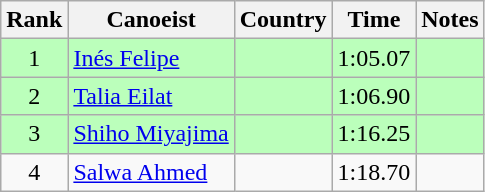<table class="wikitable" style="text-align:center">
<tr>
<th>Rank</th>
<th>Canoeist</th>
<th>Country</th>
<th>Time</th>
<th>Notes</th>
</tr>
<tr bgcolor=bbffbb>
<td>1</td>
<td align="left"><a href='#'>Inés Felipe</a></td>
<td align="left"></td>
<td>1:05.07</td>
<td></td>
</tr>
<tr bgcolor=bbffbb>
<td>2</td>
<td align="left"><a href='#'>Talia Eilat</a></td>
<td align="left"></td>
<td>1:06.90</td>
<td></td>
</tr>
<tr bgcolor=bbffbb>
<td>3</td>
<td align="left"><a href='#'>Shiho Miyajima</a></td>
<td align="left"></td>
<td>1:16.25</td>
<td></td>
</tr>
<tr>
<td>4</td>
<td align="left"><a href='#'>Salwa Ahmed</a></td>
<td align="left"></td>
<td>1:18.70</td>
<td></td>
</tr>
</table>
